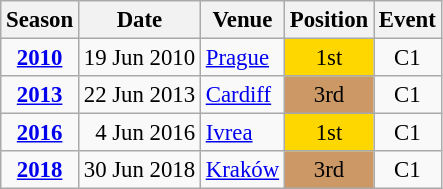<table class="wikitable" style="text-align:center; font-size:95%;">
<tr>
<th>Season</th>
<th>Date</th>
<th>Venue</th>
<th>Position</th>
<th>Event</th>
</tr>
<tr>
<td><strong><a href='#'>2010</a></strong></td>
<td align=right>19 Jun 2010</td>
<td align=left><a href='#'>Prague</a></td>
<td bgcolor=gold>1st</td>
<td>C1</td>
</tr>
<tr>
<td><strong><a href='#'>2013</a></strong></td>
<td align=right>22 Jun 2013</td>
<td align=left><a href='#'>Cardiff</a></td>
<td bgcolor=cc9966>3rd</td>
<td>C1</td>
</tr>
<tr>
<td><strong><a href='#'>2016</a></strong></td>
<td align=right>4 Jun 2016</td>
<td align=left><a href='#'>Ivrea</a></td>
<td bgcolor=gold>1st</td>
<td>C1</td>
</tr>
<tr>
<td><strong><a href='#'>2018</a></strong></td>
<td align=right>30 Jun 2018</td>
<td align=left><a href='#'>Kraków</a></td>
<td bgcolor=cc9966>3rd</td>
<td>C1</td>
</tr>
</table>
